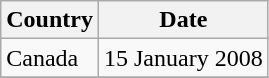<table class="wikitable">
<tr>
<th>Country</th>
<th>Date</th>
</tr>
<tr>
<td>Canada</td>
<td>15 January 2008</td>
</tr>
<tr>
</tr>
</table>
